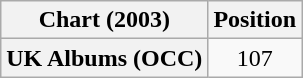<table class="wikitable plainrowheaders">
<tr>
<th scope="col">Chart (2003)</th>
<th scope="col">Position</th>
</tr>
<tr>
<th scope="row">UK Albums (OCC)</th>
<td style="text-align:center;">107</td>
</tr>
</table>
